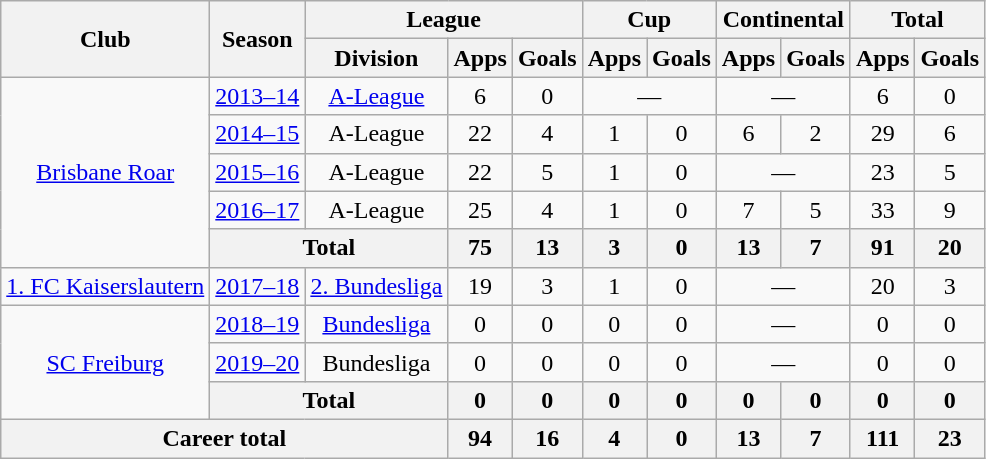<table class="wikitable" style="text-align:center">
<tr>
<th rowspan="2">Club</th>
<th rowspan="2">Season</th>
<th colspan="3">League</th>
<th colspan="2">Cup</th>
<th colspan="2">Continental</th>
<th colspan="2">Total</th>
</tr>
<tr>
<th>Division</th>
<th>Apps</th>
<th>Goals</th>
<th>Apps</th>
<th>Goals</th>
<th>Apps</th>
<th>Goals</th>
<th>Apps</th>
<th>Goals</th>
</tr>
<tr>
<td rowspan="5"><a href='#'>Brisbane Roar</a></td>
<td><a href='#'>2013–14</a></td>
<td><a href='#'>A-League</a></td>
<td>6</td>
<td>0</td>
<td colspan="2">—</td>
<td colspan="2">—</td>
<td>6</td>
<td>0</td>
</tr>
<tr>
<td><a href='#'>2014–15</a></td>
<td>A-League</td>
<td>22</td>
<td>4</td>
<td>1</td>
<td>0</td>
<td>6</td>
<td>2</td>
<td>29</td>
<td>6</td>
</tr>
<tr>
<td><a href='#'>2015–16</a></td>
<td>A-League</td>
<td>22</td>
<td>5</td>
<td>1</td>
<td>0</td>
<td colspan="2">—</td>
<td>23</td>
<td>5</td>
</tr>
<tr>
<td><a href='#'>2016–17</a></td>
<td>A-League</td>
<td>25</td>
<td>4</td>
<td>1</td>
<td>0</td>
<td>7</td>
<td>5</td>
<td>33</td>
<td>9</td>
</tr>
<tr>
<th colspan="2">Total</th>
<th>75</th>
<th>13</th>
<th>3</th>
<th>0</th>
<th>13</th>
<th>7</th>
<th>91</th>
<th>20</th>
</tr>
<tr>
<td><a href='#'>1. FC Kaiserslautern</a></td>
<td><a href='#'>2017–18</a></td>
<td><a href='#'>2. Bundesliga</a></td>
<td>19</td>
<td>3</td>
<td>1</td>
<td>0</td>
<td colspan="2">—</td>
<td>20</td>
<td>3</td>
</tr>
<tr>
<td rowspan="3"><a href='#'>SC Freiburg</a></td>
<td><a href='#'>2018–19</a></td>
<td><a href='#'>Bundesliga</a></td>
<td>0</td>
<td>0</td>
<td>0</td>
<td>0</td>
<td colspan="2">—</td>
<td>0</td>
<td>0</td>
</tr>
<tr>
<td><a href='#'>2019–20</a></td>
<td>Bundesliga</td>
<td>0</td>
<td>0</td>
<td>0</td>
<td>0</td>
<td colspan="2">—</td>
<td>0</td>
<td>0</td>
</tr>
<tr>
<th colspan="2">Total</th>
<th>0</th>
<th>0</th>
<th>0</th>
<th>0</th>
<th>0</th>
<th>0</th>
<th>0</th>
<th>0</th>
</tr>
<tr>
<th colspan="3">Career total</th>
<th>94</th>
<th>16</th>
<th>4</th>
<th>0</th>
<th>13</th>
<th>7</th>
<th>111</th>
<th>23</th>
</tr>
</table>
